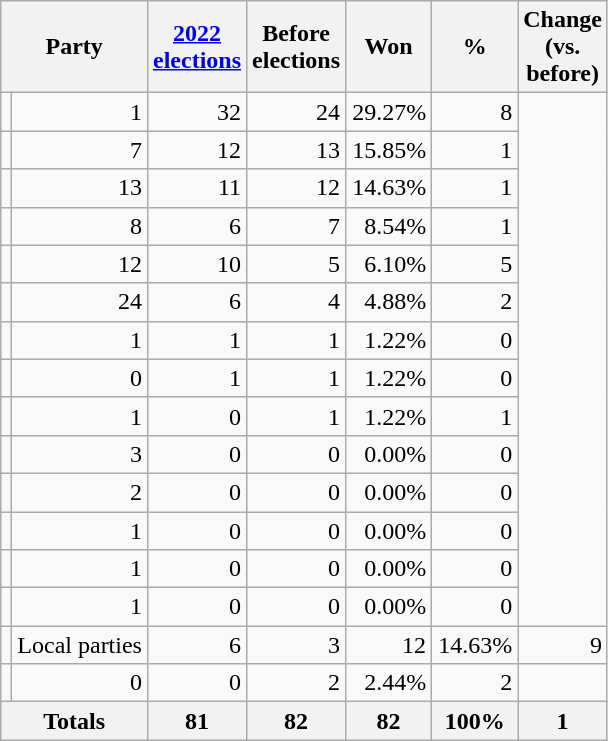<table class=wikitable style="text-align:right">
<tr>
<th colspan=2>Party</th>
<th width=50px><a href='#'>2022 elections</a></th>
<th width=50px>Before elections</th>
<th width="50px">Won</th>
<th width=50px>%</th>
<th width=50px>Change (vs. before)</th>
</tr>
<tr>
<td></td>
<td>1</td>
<td>32</td>
<td>24</td>
<td>29.27%</td>
<td> 8</td>
</tr>
<tr>
<td></td>
<td>7</td>
<td>12</td>
<td>13</td>
<td>15.85%</td>
<td> 1</td>
</tr>
<tr>
<td></td>
<td>13</td>
<td>11</td>
<td>12</td>
<td>14.63%</td>
<td> 1</td>
</tr>
<tr>
<td></td>
<td>8</td>
<td>6</td>
<td>7</td>
<td>8.54%</td>
<td> 1</td>
</tr>
<tr>
<td></td>
<td>12</td>
<td>10</td>
<td>5</td>
<td>6.10%</td>
<td> 5</td>
</tr>
<tr>
<td></td>
<td>24</td>
<td>6</td>
<td>4</td>
<td>4.88%</td>
<td> 2</td>
</tr>
<tr>
<td></td>
<td>1</td>
<td>1</td>
<td>1</td>
<td>1.22%</td>
<td> 0</td>
</tr>
<tr>
<td></td>
<td>0</td>
<td>1</td>
<td>1</td>
<td>1.22%</td>
<td> 0</td>
</tr>
<tr>
<td></td>
<td>1</td>
<td>0</td>
<td>1</td>
<td>1.22%</td>
<td> 1</td>
</tr>
<tr>
<td></td>
<td>3</td>
<td>0</td>
<td>0</td>
<td>0.00%</td>
<td> 0</td>
</tr>
<tr>
<td></td>
<td>2</td>
<td>0</td>
<td>0</td>
<td>0.00%</td>
<td> 0</td>
</tr>
<tr>
<td></td>
<td>1</td>
<td>0</td>
<td>0</td>
<td>0.00%</td>
<td> 0</td>
</tr>
<tr>
<td></td>
<td>1</td>
<td>0</td>
<td>0</td>
<td>0.00%</td>
<td> 0</td>
</tr>
<tr>
<td></td>
<td>1</td>
<td>0</td>
<td>0</td>
<td>0.00%</td>
<td> 0</td>
</tr>
<tr>
<td></td>
<td align=left>Local parties</td>
<td>6</td>
<td>3</td>
<td>12</td>
<td>14.63%</td>
<td> 9</td>
</tr>
<tr>
<td></td>
<td>0</td>
<td>0</td>
<td>2</td>
<td>2.44%</td>
<td> 2</td>
</tr>
<tr>
<th colspan=2>Totals</th>
<th>81</th>
<th>82</th>
<th>82</th>
<th>100%</th>
<th> 1</th>
</tr>
</table>
